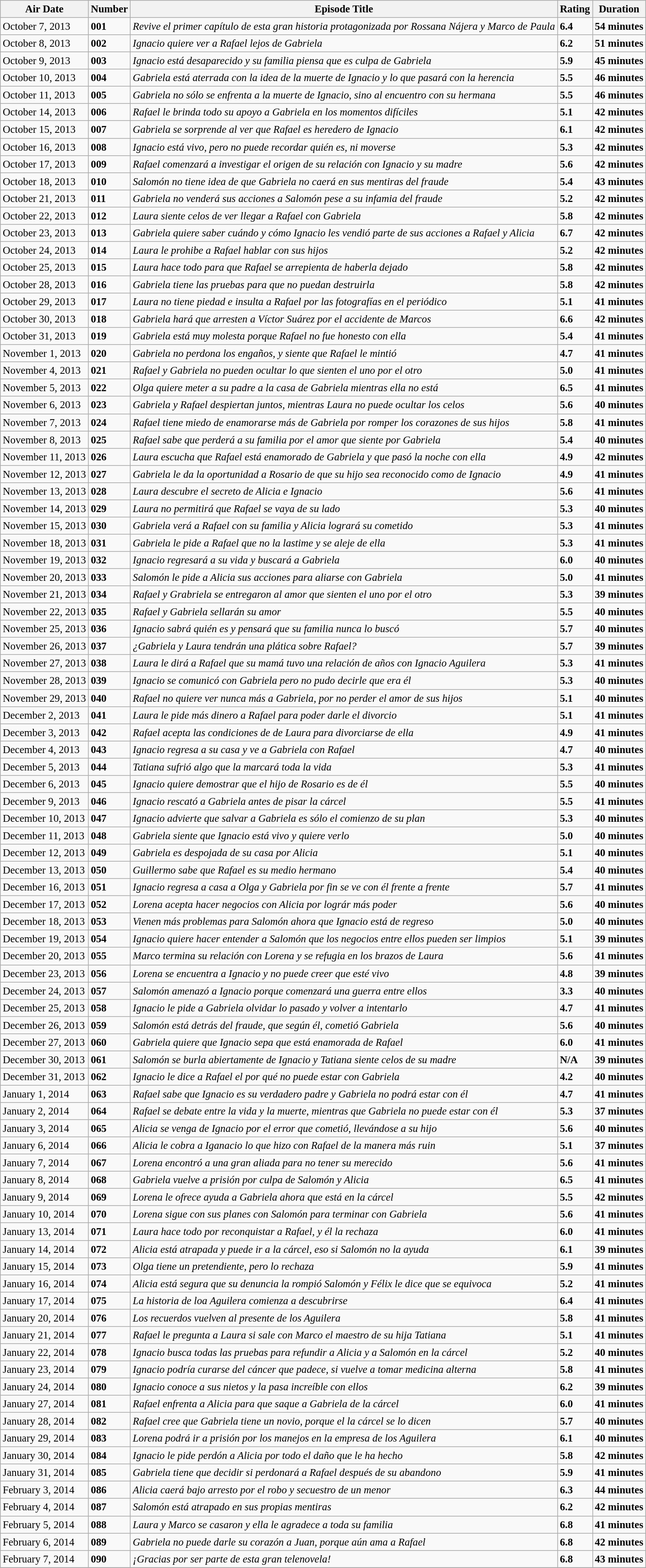<table class="wikitable" style="font-size: 95%;">
<tr>
<th>Air Date</th>
<th>Number</th>
<th>Episode Title</th>
<th>Rating</th>
<th>Duration</th>
</tr>
<tr>
<td>October 7, 2013</td>
<td><strong>001</strong></td>
<td><em>Revive el primer capítulo de esta gran historia protagonizada por Rossana Nájera y Marco de Paula</em></td>
<td><strong>6.4</strong></td>
<td><strong>54 minutes</strong></td>
</tr>
<tr>
<td>October 8, 2013</td>
<td><strong>002</strong></td>
<td><em>Ignacio quiere ver a Rafael lejos de Gabriela</em></td>
<td><strong>6.2</strong></td>
<td><strong>51 minutes</strong></td>
</tr>
<tr>
<td>October 9, 2013</td>
<td><strong>003</strong></td>
<td><em>Ignacio está desaparecido y su familia piensa que es culpa de Gabriela</em></td>
<td><strong>5.9</strong></td>
<td><strong>45 minutes</strong></td>
</tr>
<tr>
<td>October 10, 2013</td>
<td><strong>004</strong></td>
<td><em>Gabriela está aterrada con la idea de la muerte de Ignacio y lo que pasará con la herencia</em></td>
<td><strong>5.5</strong></td>
<td><strong>46 minutes</strong></td>
</tr>
<tr>
<td>October 11, 2013</td>
<td><strong>005</strong></td>
<td><em>Gabriela no sólo se enfrenta a la muerte de Ignacio, sino al encuentro con su hermana</em></td>
<td><strong>5.5</strong></td>
<td><strong>46 minutes</strong></td>
</tr>
<tr>
<td>October 14, 2013</td>
<td><strong>006</strong></td>
<td><em>Rafael le brinda todo su apoyo a Gabriela en los momentos difíciles</em></td>
<td><strong>5.1</strong></td>
<td><strong>42 minutes</strong></td>
</tr>
<tr>
<td>October 15, 2013</td>
<td><strong>007</strong></td>
<td><em>Gabriela se sorprende al ver que Rafael es heredero de Ignacio</em></td>
<td><strong>6.1</strong></td>
<td><strong>42 minutes</strong></td>
</tr>
<tr>
<td>October 16, 2013</td>
<td><strong>008</strong></td>
<td><em>Ignacio está vivo, pero no puede recordar quién es, ni moverse</em></td>
<td><strong>5.3</strong></td>
<td><strong>42 minutes</strong></td>
</tr>
<tr>
<td>October 17, 2013</td>
<td><strong>009</strong></td>
<td><em>Rafael comenzará a investigar el origen de su relación con Ignacio y su madre</em></td>
<td><strong>5.6</strong></td>
<td><strong>42 minutes</strong></td>
</tr>
<tr>
<td>October 18, 2013</td>
<td><strong>010</strong></td>
<td><em>Salomón no tiene idea de que Gabriela no caerá en sus mentiras del fraude</em></td>
<td><strong>5.4</strong></td>
<td><strong>43 minutes</strong></td>
</tr>
<tr>
<td>October 21, 2013</td>
<td><strong>011</strong></td>
<td><em>Gabriela no venderá sus acciones a Salomón pese a su infamia del fraude</em></td>
<td><strong>5.2</strong></td>
<td><strong>42 minutes</strong></td>
</tr>
<tr>
<td>October 22, 2013</td>
<td><strong>012</strong></td>
<td><em>Laura siente celos de ver llegar a Rafael con Gabriela</em></td>
<td><strong>5.8</strong></td>
<td><strong>42 minutes</strong></td>
</tr>
<tr>
<td>October 23, 2013</td>
<td><strong>013</strong></td>
<td><em>Gabriela quiere saber cuándo y cómo Ignacio les vendió parte de sus acciones a Rafael y Alicia</em></td>
<td><strong>6.7</strong></td>
<td><strong>42 minutes</strong></td>
</tr>
<tr>
<td>October 24, 2013</td>
<td><strong>014</strong></td>
<td><em>Laura le prohibe a Rafael hablar con sus hijos</em></td>
<td><strong>5.2</strong></td>
<td><strong>42 minutes</strong></td>
</tr>
<tr>
<td>October 25, 2013</td>
<td><strong>015</strong></td>
<td><em>Laura hace todo para que Rafael se arrepienta de haberla dejado</em></td>
<td><strong>5.8</strong></td>
<td><strong>42 minutes</strong></td>
</tr>
<tr>
<td>October 28, 2013</td>
<td><strong>016</strong></td>
<td><em>Gabriela tiene las pruebas para que no puedan destruirla</em></td>
<td><strong>5.8</strong></td>
<td><strong>42 minutes</strong></td>
</tr>
<tr>
<td>October 29, 2013</td>
<td><strong>017</strong></td>
<td><em>Laura no tiene piedad e insulta a Rafael por las fotografías en el periódico</em></td>
<td><strong>5.1</strong></td>
<td><strong>41 minutes</strong></td>
</tr>
<tr>
<td>October 30, 2013</td>
<td><strong>018</strong></td>
<td><em>Gabriela hará que arresten a Víctor Suárez por el accidente de Marcos</em></td>
<td><strong>6.6</strong></td>
<td><strong>42 minutes</strong></td>
</tr>
<tr>
<td>October 31, 2013</td>
<td><strong>019</strong></td>
<td><em>Gabriela está muy molesta porque Rafael no fue honesto con ella</em></td>
<td><strong>5.4</strong></td>
<td><strong>41 minutes</strong></td>
</tr>
<tr>
<td>November 1, 2013</td>
<td><strong>020</strong></td>
<td><em>Gabriela no perdona los engaños, y siente que Rafael le mintió</em></td>
<td><strong>4.7</strong></td>
<td><strong>41 minutes</strong></td>
</tr>
<tr>
<td>November 4, 2013</td>
<td><strong>021</strong></td>
<td><em>Rafael y Gabriela no pueden ocultar lo que sienten el uno por el otro</em></td>
<td><strong>5.0</strong></td>
<td><strong>41 minutes</strong></td>
</tr>
<tr>
<td>November 5, 2013</td>
<td><strong>022</strong></td>
<td><em>Olga quiere meter a su padre a la casa de Gabriela mientras ella no está</em></td>
<td><strong>6.5</strong></td>
<td><strong>41 minutes</strong></td>
</tr>
<tr>
<td>November 6, 2013</td>
<td><strong>023</strong></td>
<td><em>Gabriela y Rafael despiertan juntos, mientras Laura no puede ocultar los celos</em></td>
<td><strong>5.6</strong></td>
<td><strong>40 minutes</strong></td>
</tr>
<tr>
<td>November 7, 2013</td>
<td><strong>024</strong></td>
<td><em>Rafael tiene miedo de enamorarse más de Gabriela por romper los corazones de sus hijos</em></td>
<td><strong>5.8</strong></td>
<td><strong>41 minutes</strong></td>
</tr>
<tr>
<td>November 8, 2013</td>
<td><strong>025</strong></td>
<td><em>Rafael sabe que perderá a su familia por el amor que siente por Gabriela</em></td>
<td><strong>5.4</strong></td>
<td><strong>40 minutes</strong></td>
</tr>
<tr>
<td>November 11, 2013</td>
<td><strong>026</strong></td>
<td><em>Laura escucha que Rafael está enamorado de Gabriela y que pasó la noche con ella</em></td>
<td><strong>4.9</strong></td>
<td><strong>42 minutes</strong></td>
</tr>
<tr>
<td>November 12, 2013</td>
<td><strong>027</strong></td>
<td><em>Gabriela le da la oportunidad a Rosario de que su hijo sea reconocido como de Ignacio</em></td>
<td><strong>4.9</strong></td>
<td><strong>41 minutes</strong></td>
</tr>
<tr>
<td>November 13, 2013</td>
<td><strong>028</strong></td>
<td><em>Laura descubre el secreto de Alicia e Ignacio</em></td>
<td><strong>5.6</strong></td>
<td><strong>41 minutes</strong></td>
</tr>
<tr>
<td>November 14, 2013</td>
<td><strong>029</strong></td>
<td><em>Laura no permitirá que Rafael se vaya de su lado</em></td>
<td><strong>5.3</strong></td>
<td><strong>40 minutes</strong></td>
</tr>
<tr>
<td>November 15, 2013</td>
<td><strong>030</strong></td>
<td><em>Gabriela verá a Rafael con su familia y Alicia logrará su cometido</em></td>
<td><strong>5.3</strong></td>
<td><strong>41 minutes</strong></td>
</tr>
<tr>
<td>November 18, 2013</td>
<td><strong>031</strong></td>
<td><em>Gabriela le pide a Rafael que no la lastime y se aleje de ella</em></td>
<td><strong>5.3</strong></td>
<td><strong>41 minutes</strong></td>
</tr>
<tr>
<td>November 19, 2013</td>
<td><strong>032</strong></td>
<td><em>Ignacio regresará a su vida y buscará a Gabriela</em></td>
<td><strong>6.0</strong></td>
<td><strong>40 minutes</strong></td>
</tr>
<tr>
<td>November 20, 2013</td>
<td><strong>033</strong></td>
<td><em>Salomón le pide a Alicia sus acciones para aliarse con Gabriela</em></td>
<td><strong>5.0</strong></td>
<td><strong>41 minutes</strong></td>
</tr>
<tr>
<td>November 21, 2013</td>
<td><strong>034</strong></td>
<td><em>Rafael y Grabriela se entregaron al amor que sienten el uno por el otro</em></td>
<td><strong>5.3</strong></td>
<td><strong>39 minutes</strong></td>
</tr>
<tr>
<td>November 22, 2013</td>
<td><strong>035</strong></td>
<td><em>Rafael y Gabriela sellarán su amor</em></td>
<td><strong>5.5</strong></td>
<td><strong>40 minutes</strong></td>
</tr>
<tr>
<td>November 25, 2013</td>
<td><strong>036</strong></td>
<td><em>Ignacio sabrá quién es y pensará que su familia nunca lo buscó</em></td>
<td><strong>5.7</strong></td>
<td><strong>40 minutes</strong></td>
</tr>
<tr>
<td>November 26, 2013</td>
<td><strong>037</strong></td>
<td><em>¿Gabriela y Laura tendrán una plática sobre Rafael?</em></td>
<td><strong>5.7</strong></td>
<td><strong>39 minutes</strong></td>
</tr>
<tr>
<td>November 27, 2013</td>
<td><strong>038</strong></td>
<td><em>Laura le dirá a Rafael que su mamá tuvo una relación de años con Ignacio Aguilera</em></td>
<td><strong>5.3</strong></td>
<td><strong>41 minutes</strong></td>
</tr>
<tr>
<td>November 28, 2013</td>
<td><strong>039</strong></td>
<td><em>Ignacio se comunicó con Gabriela pero no pudo decirle que era él</em></td>
<td><strong>5.3</strong></td>
<td><strong>40 minutes</strong></td>
</tr>
<tr>
<td>November 29, 2013</td>
<td><strong>040</strong></td>
<td><em>Rafael no quiere ver nunca más a Gabriela, por no perder el amor de sus hijos</em></td>
<td><strong>5.1</strong></td>
<td><strong>40 minutes</strong></td>
</tr>
<tr>
<td>December 2, 2013</td>
<td><strong>041</strong></td>
<td><em>Laura le pide más dinero a Rafael para poder darle el divorcio</em></td>
<td><strong>5.1</strong></td>
<td><strong>41 minutes</strong></td>
</tr>
<tr>
<td>December 3, 2013</td>
<td><strong>042</strong></td>
<td><em>Rafael acepta las condiciones de de Laura para divorciarse de ella</em></td>
<td><strong>4.9</strong></td>
<td><strong>41 minutes</strong></td>
</tr>
<tr>
<td>December 4, 2013</td>
<td><strong>043</strong></td>
<td><em>Ignacio regresa a su casa y ve a Gabriela con Rafael</em></td>
<td><strong>4.7</strong></td>
<td><strong>40 minutes</strong></td>
</tr>
<tr>
<td>December 5, 2013</td>
<td><strong>044</strong></td>
<td><em>Tatiana sufrió algo que la marcará toda la vida</em></td>
<td><strong>5.3</strong></td>
<td><strong>41 minutes</strong></td>
</tr>
<tr>
<td>December 6, 2013</td>
<td><strong>045</strong></td>
<td><em>Ignacio quiere demostrar que el hijo de Rosario es de él</em></td>
<td><strong>5.5</strong></td>
<td><strong>40 minutes</strong></td>
</tr>
<tr>
<td>December 9, 2013</td>
<td><strong>046</strong></td>
<td><em>Ignacio rescató a Gabriela antes de pisar la cárcel</em></td>
<td><strong>5.5</strong></td>
<td><strong>41 minutes</strong></td>
</tr>
<tr>
<td>December 10, 2013</td>
<td><strong>047</strong></td>
<td><em>Ignacio advierte que salvar a Gabriela es sólo el comienzo de su plan</em></td>
<td><strong>5.3</strong></td>
<td><strong>40 minutes</strong></td>
</tr>
<tr>
<td>December 11, 2013</td>
<td><strong>048</strong></td>
<td><em>Gabriela siente que Ignacio está vivo y quiere verlo</em></td>
<td><strong>5.0</strong></td>
<td><strong>40 minutes</strong></td>
</tr>
<tr>
<td>December 12, 2013</td>
<td><strong>049</strong></td>
<td><em>Gabriela es despojada de su casa por Alicia</em></td>
<td><strong>5.1</strong></td>
<td><strong>40 minutes</strong></td>
</tr>
<tr>
<td>December 13, 2013</td>
<td><strong>050</strong></td>
<td><em>Guillermo sabe que Rafael es su medio hermano</em></td>
<td><strong>5.4</strong></td>
<td><strong>40 minutes</strong></td>
</tr>
<tr>
<td>December 16, 2013</td>
<td><strong>051</strong></td>
<td><em>Ignacio regresa a casa a Olga y Gabriela por fin se ve con él frente a frente</em></td>
<td><strong>5.7</strong></td>
<td><strong>41 minutes</strong></td>
</tr>
<tr>
<td>December 17, 2013</td>
<td><strong>052</strong></td>
<td><em>Lorena acepta hacer negocios con Alicia por lográr más poder</em></td>
<td><strong>5.6</strong></td>
<td><strong>40 minutes</strong></td>
</tr>
<tr>
<td>December 18, 2013</td>
<td><strong>053</strong></td>
<td><em>Vienen más problemas para Salomón ahora que Ignacio está de regreso</em></td>
<td><strong>5.0</strong></td>
<td><strong>40 minutes</strong></td>
</tr>
<tr>
<td>December 19, 2013</td>
<td><strong>054</strong></td>
<td><em>Ignacio quiere hacer entender a Salomón que los negocios entre ellos pueden ser limpios</em></td>
<td><strong>5.1</strong></td>
<td><strong>39 minutes</strong></td>
</tr>
<tr>
<td>December 20, 2013</td>
<td><strong>055</strong></td>
<td><em>Marco termina su relación con Lorena y se refugia en los brazos de Laura</em></td>
<td><strong>5.6</strong></td>
<td><strong>41 minutes</strong></td>
</tr>
<tr>
<td>December 23, 2013</td>
<td><strong>056</strong></td>
<td><em>Lorena se encuentra a Ignacio y no puede creer que esté vivo</em></td>
<td><strong>4.8</strong></td>
<td><strong>39 minutes</strong></td>
</tr>
<tr>
<td>December 24, 2013</td>
<td><strong>057</strong></td>
<td><em>Salomón amenazó a Ignacio porque comenzará una guerra entre ellos</em></td>
<td><strong>3.3</strong></td>
<td><strong>40 minutes</strong></td>
</tr>
<tr>
<td>December 25, 2013</td>
<td><strong>058</strong></td>
<td><em>Ignacio le pide a Gabriela olvidar lo pasado y volver a intentarlo</em></td>
<td><strong>4.7</strong></td>
<td><strong>41 minutes</strong></td>
</tr>
<tr>
<td>December 26, 2013</td>
<td><strong>059</strong></td>
<td><em>Salomón está detrás del fraude, que según él, cometió Gabriela</em></td>
<td><strong>5.6</strong></td>
<td><strong>40 minutes</strong></td>
</tr>
<tr>
<td>December 27, 2013</td>
<td><strong>060</strong></td>
<td><em>Gabriela quiere que Ignacio sepa que está enamorada de Rafael</em></td>
<td><strong>6.0</strong></td>
<td><strong>41 minutes</strong></td>
</tr>
<tr>
<td>December 30, 2013</td>
<td><strong>061</strong></td>
<td><em>Salomón se burla abiertamente de Ignacio y Tatiana siente celos de su madre</em></td>
<td><strong>N/A</strong></td>
<td><strong>39 minutes</strong></td>
</tr>
<tr>
<td>December 31, 2013</td>
<td><strong>062</strong></td>
<td><em>Ignacio le dice a Rafael el por qué no puede estar con Gabriela</em></td>
<td><strong>4.2</strong></td>
<td><strong>40 minutes</strong></td>
</tr>
<tr>
<td>January 1, 2014</td>
<td><strong>063</strong></td>
<td><em>Rafael sabe que Ignacio es su verdadero padre y Gabriela no podrá estar con él</em></td>
<td><strong>4.7</strong></td>
<td><strong>41 minutes</strong></td>
</tr>
<tr>
<td>January 2, 2014</td>
<td><strong>064</strong></td>
<td><em>Rafael se debate entre la vida y la muerte, mientras que Gabriela no puede estar con él</em></td>
<td><strong>5.3</strong></td>
<td><strong>37 minutes</strong></td>
</tr>
<tr>
<td>January 3, 2014</td>
<td><strong>065</strong></td>
<td><em>Alicia se venga de Ignacio por el error que cometió, llevándose a su hijo</em></td>
<td><strong>5.6</strong></td>
<td><strong>40 minutes</strong></td>
</tr>
<tr>
<td>January 6, 2014</td>
<td><strong>066</strong></td>
<td><em>Alicia le cobra a Iganacio lo que hizo con Rafael de la manera más ruin</em></td>
<td><strong>5.1</strong></td>
<td><strong>37 minutes</strong></td>
</tr>
<tr>
<td>January 7, 2014</td>
<td><strong>067</strong></td>
<td><em>Lorena encontró a una gran aliada para no tener su merecido</em></td>
<td><strong>5.6</strong></td>
<td><strong>41 minutes</strong></td>
</tr>
<tr>
<td>January 8, 2014</td>
<td><strong>068</strong></td>
<td><em>Gabriela vuelve a prisión por culpa de Salomón y Alicia</em></td>
<td><strong>6.5</strong></td>
<td><strong>41 minutes</strong></td>
</tr>
<tr>
<td>January 9, 2014</td>
<td><strong>069</strong></td>
<td><em>Lorena le ofrece ayuda a Gabriela ahora que está en la cárcel</em></td>
<td><strong>5.5</strong></td>
<td><strong>42 minutes</strong></td>
</tr>
<tr>
<td>January 10, 2014</td>
<td><strong>070</strong></td>
<td><em>Lorena sigue con sus planes con Salomón para terminar con Gabriela</em></td>
<td><strong>5.6</strong></td>
<td><strong>41 minutes</strong></td>
</tr>
<tr>
<td>January 13, 2014</td>
<td><strong>071</strong></td>
<td><em>Laura hace todo por reconquistar a Rafael, y él la rechaza</em></td>
<td><strong>6.0</strong></td>
<td><strong>41 minutes</strong></td>
</tr>
<tr>
<td>January 14, 2014</td>
<td><strong>072</strong></td>
<td><em>Alicia está atrapada y puede ir a la cárcel, eso si Salomón no la ayuda</em></td>
<td><strong>6.1</strong></td>
<td><strong>39 minutes</strong></td>
</tr>
<tr>
<td>January 15, 2014</td>
<td><strong>073</strong></td>
<td><em>Olga tiene un pretendiente, pero lo rechaza</em></td>
<td><strong>5.9</strong></td>
<td><strong>41 minutes</strong></td>
</tr>
<tr>
<td>January 16, 2014</td>
<td><strong>074</strong></td>
<td><em>Alicia está segura que su denuncia la rompió Salomón y Félix le dice que se equivoca</em></td>
<td><strong>5.2</strong></td>
<td><strong>41 minutes</strong></td>
</tr>
<tr>
<td>January 17, 2014</td>
<td><strong>075</strong></td>
<td><em>La historia de loa Aguilera comienza a descubrirse</em></td>
<td><strong>6.4</strong></td>
<td><strong>41 minutes</strong></td>
</tr>
<tr>
<td>January 20, 2014</td>
<td><strong>076</strong></td>
<td><em>Los recuerdos vuelven al presente de los Aguilera</em></td>
<td><strong>5.8</strong></td>
<td><strong>41 minutes</strong></td>
</tr>
<tr>
<td>January 21, 2014</td>
<td><strong>077</strong></td>
<td><em>Rafael le pregunta a Laura si sale con Marco el maestro de su hija Tatiana</em></td>
<td><strong>5.1</strong></td>
<td><strong>41 minutes</strong></td>
</tr>
<tr>
<td>January 22, 2014</td>
<td><strong>078</strong></td>
<td><em>Ignacio busca todas las pruebas para refundir a Alicia y a Salomón en la cárcel</em></td>
<td><strong>5.2</strong></td>
<td><strong>40 minutes</strong></td>
</tr>
<tr>
<td>January 23, 2014</td>
<td><strong>079</strong></td>
<td><em>Ignacio podría curarse del cáncer que padece, si vuelve a tomar medicina alterna</em></td>
<td><strong>5.8</strong></td>
<td><strong>41 minutes</strong></td>
</tr>
<tr>
<td>January 24, 2014</td>
<td><strong>080</strong></td>
<td><em>Ignacio conoce a sus nietos y la pasa increíble con ellos</em></td>
<td><strong>6.2</strong></td>
<td><strong>39 minutes</strong></td>
</tr>
<tr>
<td>January 27, 2014</td>
<td><strong>081</strong></td>
<td><em>Rafael enfrenta a Alicia para que saque a Gabriela de la cárcel</em></td>
<td><strong>6.0</strong></td>
<td><strong>41 minutes</strong></td>
</tr>
<tr>
<td>January 28, 2014</td>
<td><strong>082</strong></td>
<td><em>Rafael cree que Gabriela tiene un novio, porque el la cárcel se lo dicen</em></td>
<td><strong>5.7</strong></td>
<td><strong>40 minutes</strong></td>
</tr>
<tr>
<td>January 29, 2014</td>
<td><strong>083</strong></td>
<td><em>Lorena podrá ir a prisión por los manejos en la empresa de los Aguilera</em></td>
<td><strong>6.1</strong></td>
<td><strong>40 minutes</strong></td>
</tr>
<tr>
<td>January 30, 2014</td>
<td><strong>084</strong></td>
<td><em>Ignacio le pide perdón a Alicia por todo el daño que le ha hecho</em></td>
<td><strong>5.8</strong></td>
<td><strong>42 minutes</strong></td>
</tr>
<tr>
<td>January 31, 2014</td>
<td><strong>085</strong></td>
<td><em>Gabriela tiene que decidir si perdonará a Rafael después de su abandono</em></td>
<td><strong>5.9</strong></td>
<td><strong>41 minutes</strong></td>
</tr>
<tr>
<td>February 3, 2014</td>
<td><strong>086</strong></td>
<td><em>Alicia caerá bajo arresto por el robo y secuestro de un menor</em></td>
<td><strong>6.3</strong></td>
<td><strong>44 minutes</strong></td>
</tr>
<tr>
<td>February 4, 2014</td>
<td><strong>087</strong></td>
<td><em>Salomón está atrapado en sus propias mentiras</em></td>
<td><strong>6.2</strong></td>
<td><strong>42 minutes</strong></td>
</tr>
<tr>
<td>February 5, 2014</td>
<td><strong>088</strong></td>
<td><em>Laura y Marco se casaron y ella le agradece a toda su familia</em></td>
<td><strong>6.8</strong></td>
<td><strong>41 minutes</strong></td>
</tr>
<tr>
<td>February 6, 2014</td>
<td><strong>089</strong></td>
<td><em>Gabriela no puede darle su corazón a Juan, porque aún ama a Rafael</em></td>
<td><strong>6.8</strong></td>
<td><strong>42 minutes</strong></td>
</tr>
<tr>
<td>February 7, 2014</td>
<td><strong>090</strong></td>
<td><em>¡Gracias por ser parte de esta gran telenovela!</em></td>
<td><strong>6.8</strong></td>
<td><strong>43 minutes</strong></td>
</tr>
<tr>
</tr>
</table>
